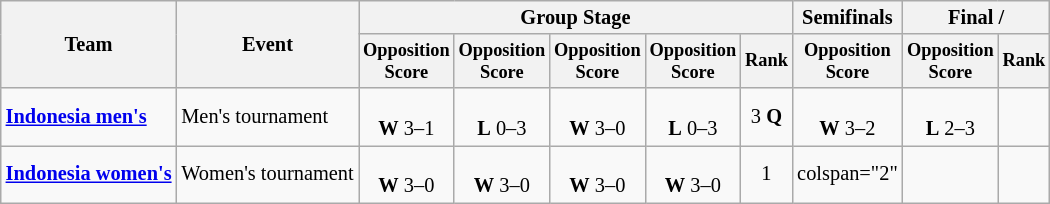<table class="wikitable" style="font-size:85%">
<tr>
<th rowspan=2>Team</th>
<th rowspan=2>Event</th>
<th colspan=5>Group Stage</th>
<th>Semifinals</th>
<th colspan=2>Final / </th>
</tr>
<tr style="font-size:90%">
<th>Opposition<br>Score</th>
<th>Opposition<br>Score</th>
<th>Opposition<br>Score</th>
<th>Opposition<br>Score</th>
<th>Rank</th>
<th>Opposition<br>Score</th>
<th>Opposition<br>Score</th>
<th>Rank</th>
</tr>
<tr align=center>
<td align=left><strong><a href='#'>Indonesia men's</a></strong></td>
<td align=left>Men's tournament</td>
<td><br><strong>W</strong> 3–1</td>
<td><br><strong>L</strong> 0–3</td>
<td><br><strong>W</strong> 3–0</td>
<td><br><strong>L</strong> 0–3</td>
<td>3 <strong>Q</strong></td>
<td><br><strong>W</strong> 3–2</td>
<td><br><strong>L</strong> 2–3</td>
<td></td>
</tr>
<tr align=center>
<td align=left><strong><a href='#'>Indonesia women's</a></strong></td>
<td align=left>Women's tournament</td>
<td><br><strong>W</strong> 3–0</td>
<td><br><strong>W</strong> 3–0</td>
<td><br><strong>W</strong> 3–0</td>
<td><br><strong>W</strong> 3–0</td>
<td>1</td>
<td>colspan="2" </td>
<td></td>
</tr>
</table>
